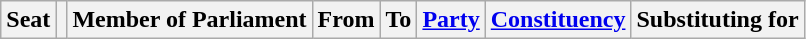<table class="wikitable sortable">
<tr>
<th>Seat</th>
<th class="unsortable"></th>
<th>Member of Parliament</th>
<th>From</th>
<th>To</th>
<th><a href='#'>Party</a></th>
<th><a href='#'>Constituency</a></th>
<th>Substituting for<br>









































































</th>
</tr>
</table>
